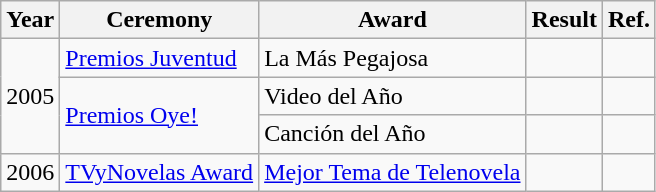<table class="wikitable">
<tr>
<th align="left">Year</th>
<th align="left">Ceremony</th>
<th align="left">Award</th>
<th align="left">Result</th>
<th>Ref.</th>
</tr>
<tr>
<td rowspan="3">2005</td>
<td><a href='#'>Premios Juventud</a></td>
<td>La Más Pegajosa</td>
<td></td>
<td></td>
</tr>
<tr>
<td rowspan="2"><a href='#'>Premios Oye!</a></td>
<td>Video del Año</td>
<td></td>
<td></td>
</tr>
<tr>
<td>Canción del Año</td>
<td></td>
<td></td>
</tr>
<tr>
<td>2006</td>
<td><a href='#'>TVyNovelas Award</a></td>
<td><a href='#'>Mejor Tema de Telenovela</a></td>
<td></td>
<td></td>
</tr>
</table>
